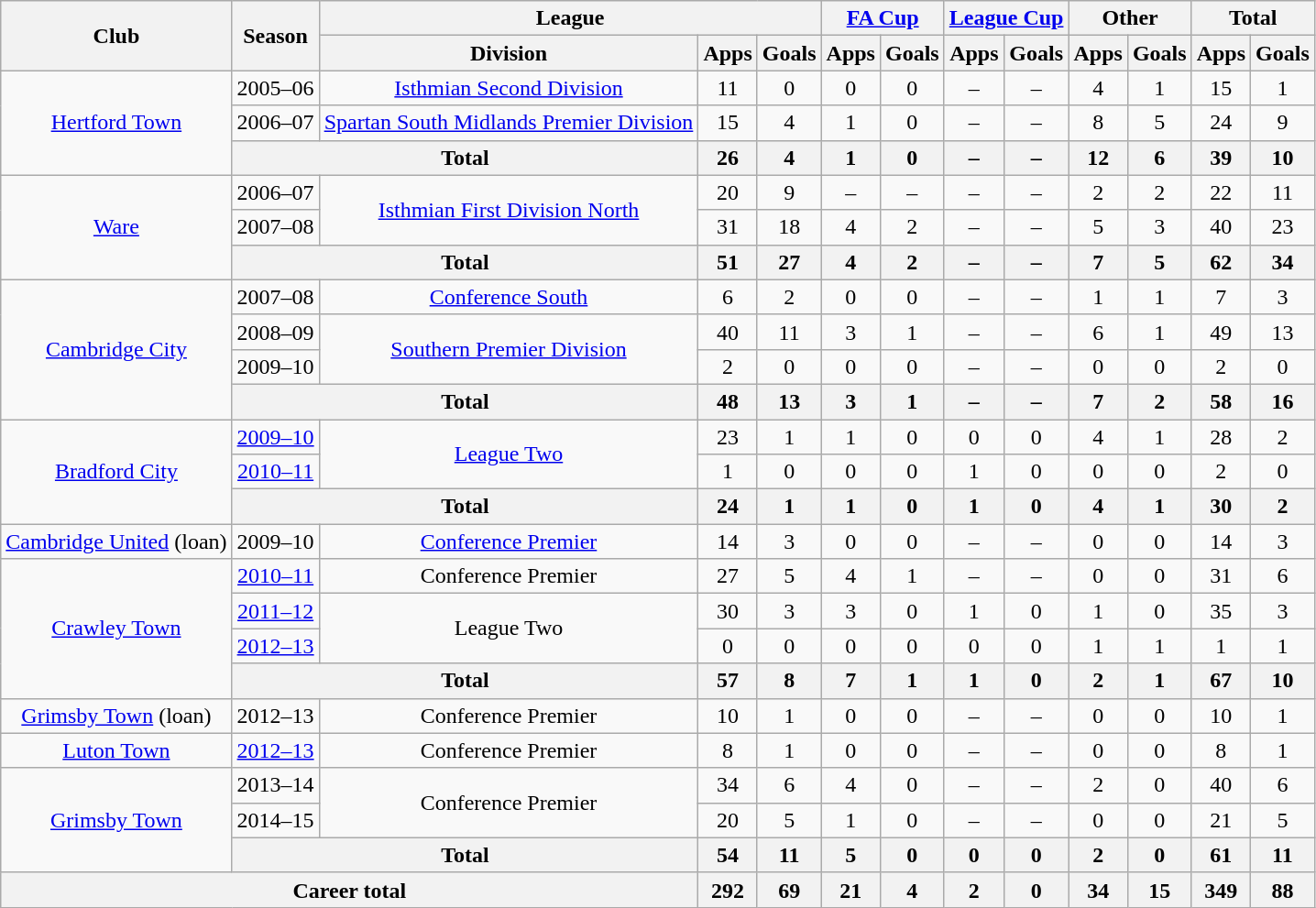<table class="wikitable" style="text-align:center">
<tr>
<th rowspan="2">Club</th>
<th rowspan="2">Season</th>
<th colspan="3">League</th>
<th colspan="2"><a href='#'>FA Cup</a></th>
<th colspan="2"><a href='#'>League Cup</a></th>
<th colspan="2">Other</th>
<th colspan="2">Total</th>
</tr>
<tr>
<th>Division</th>
<th>Apps</th>
<th>Goals</th>
<th>Apps</th>
<th>Goals</th>
<th>Apps</th>
<th>Goals</th>
<th>Apps</th>
<th>Goals</th>
<th>Apps</th>
<th>Goals</th>
</tr>
<tr>
<td rowspan="3"><a href='#'>Hertford Town</a></td>
<td>2005–06</td>
<td><a href='#'>Isthmian Second Division</a></td>
<td>11</td>
<td>0</td>
<td>0</td>
<td>0</td>
<td>–</td>
<td>–</td>
<td>4</td>
<td>1</td>
<td>15</td>
<td>1</td>
</tr>
<tr>
<td>2006–07</td>
<td><a href='#'>Spartan South Midlands Premier Division</a></td>
<td>15</td>
<td>4</td>
<td>1</td>
<td>0</td>
<td>–</td>
<td>–</td>
<td>8</td>
<td>5</td>
<td>24</td>
<td>9</td>
</tr>
<tr>
<th colspan="2">Total</th>
<th>26</th>
<th>4</th>
<th>1</th>
<th>0</th>
<th>–</th>
<th>–</th>
<th>12</th>
<th>6</th>
<th>39</th>
<th>10</th>
</tr>
<tr>
<td rowspan="3"><a href='#'>Ware</a></td>
<td>2006–07</td>
<td rowspan="2"><a href='#'>Isthmian First Division North</a></td>
<td>20</td>
<td>9</td>
<td>–</td>
<td>–</td>
<td>–</td>
<td>–</td>
<td>2</td>
<td>2</td>
<td>22</td>
<td>11</td>
</tr>
<tr>
<td>2007–08</td>
<td>31</td>
<td>18</td>
<td>4</td>
<td>2</td>
<td>–</td>
<td>–</td>
<td>5</td>
<td>3</td>
<td>40</td>
<td>23</td>
</tr>
<tr>
<th colspan="2">Total</th>
<th>51</th>
<th>27</th>
<th>4</th>
<th>2</th>
<th>–</th>
<th>–</th>
<th>7</th>
<th>5</th>
<th>62</th>
<th>34</th>
</tr>
<tr>
<td rowspan="4"><a href='#'>Cambridge City</a></td>
<td>2007–08</td>
<td><a href='#'>Conference South</a></td>
<td>6</td>
<td>2</td>
<td>0</td>
<td>0</td>
<td>–</td>
<td>–</td>
<td>1</td>
<td>1</td>
<td>7</td>
<td>3</td>
</tr>
<tr>
<td>2008–09</td>
<td rowspan="2"><a href='#'>Southern Premier Division</a></td>
<td>40</td>
<td>11</td>
<td>3</td>
<td>1</td>
<td>–</td>
<td>–</td>
<td>6</td>
<td>1</td>
<td>49</td>
<td>13</td>
</tr>
<tr>
<td>2009–10</td>
<td>2</td>
<td>0</td>
<td>0</td>
<td>0</td>
<td>–</td>
<td>–</td>
<td>0</td>
<td>0</td>
<td>2</td>
<td>0</td>
</tr>
<tr>
<th colspan="2">Total</th>
<th>48</th>
<th>13</th>
<th>3</th>
<th>1</th>
<th>–</th>
<th>–</th>
<th>7</th>
<th>2</th>
<th>58</th>
<th>16</th>
</tr>
<tr>
<td rowspan="3"><a href='#'>Bradford City</a></td>
<td><a href='#'>2009–10</a></td>
<td rowspan="2"><a href='#'>League Two</a></td>
<td>23</td>
<td>1</td>
<td>1</td>
<td>0</td>
<td>0</td>
<td>0</td>
<td>4</td>
<td>1</td>
<td>28</td>
<td>2</td>
</tr>
<tr>
<td><a href='#'>2010–11</a></td>
<td>1</td>
<td>0</td>
<td>0</td>
<td>0</td>
<td>1</td>
<td>0</td>
<td>0</td>
<td>0</td>
<td>2</td>
<td>0</td>
</tr>
<tr>
<th colspan="2">Total</th>
<th>24</th>
<th>1</th>
<th>1</th>
<th>0</th>
<th>1</th>
<th>0</th>
<th>4</th>
<th>1</th>
<th>30</th>
<th>2</th>
</tr>
<tr>
<td><a href='#'>Cambridge United</a> (loan)</td>
<td>2009–10</td>
<td><a href='#'>Conference Premier</a></td>
<td>14</td>
<td>3</td>
<td>0</td>
<td>0</td>
<td>–</td>
<td>–</td>
<td>0</td>
<td>0</td>
<td>14</td>
<td>3</td>
</tr>
<tr>
<td rowspan="4"><a href='#'>Crawley Town</a></td>
<td><a href='#'>2010–11</a></td>
<td>Conference Premier</td>
<td>27</td>
<td>5</td>
<td>4</td>
<td>1</td>
<td>–</td>
<td>–</td>
<td>0</td>
<td>0</td>
<td>31</td>
<td>6</td>
</tr>
<tr>
<td><a href='#'>2011–12</a></td>
<td rowspan="2">League Two</td>
<td>30</td>
<td>3</td>
<td>3</td>
<td>0</td>
<td>1</td>
<td>0</td>
<td>1</td>
<td>0</td>
<td>35</td>
<td>3</td>
</tr>
<tr>
<td><a href='#'>2012–13</a></td>
<td>0</td>
<td>0</td>
<td>0</td>
<td>0</td>
<td>0</td>
<td>0</td>
<td>1</td>
<td>1</td>
<td>1</td>
<td>1</td>
</tr>
<tr>
<th colspan="2">Total</th>
<th>57</th>
<th>8</th>
<th>7</th>
<th>1</th>
<th>1</th>
<th>0</th>
<th>2</th>
<th>1</th>
<th>67</th>
<th>10</th>
</tr>
<tr>
<td><a href='#'>Grimsby Town</a> (loan)</td>
<td>2012–13</td>
<td>Conference Premier</td>
<td>10</td>
<td>1</td>
<td>0</td>
<td>0</td>
<td>–</td>
<td>–</td>
<td>0</td>
<td>0</td>
<td>10</td>
<td>1</td>
</tr>
<tr>
<td><a href='#'>Luton Town</a></td>
<td><a href='#'>2012–13</a></td>
<td>Conference Premier</td>
<td>8</td>
<td>1</td>
<td>0</td>
<td>0</td>
<td>–</td>
<td>–</td>
<td>0</td>
<td>0</td>
<td>8</td>
<td>1</td>
</tr>
<tr>
<td rowspan="3"><a href='#'>Grimsby Town</a></td>
<td>2013–14</td>
<td rowspan="2">Conference Premier</td>
<td>34</td>
<td>6</td>
<td>4</td>
<td>0</td>
<td>–</td>
<td>–</td>
<td>2</td>
<td>0</td>
<td>40</td>
<td>6</td>
</tr>
<tr>
<td>2014–15</td>
<td>20</td>
<td>5</td>
<td>1</td>
<td>0</td>
<td>–</td>
<td>–</td>
<td>0</td>
<td>0</td>
<td>21</td>
<td>5</td>
</tr>
<tr>
<th colspan="2">Total</th>
<th>54</th>
<th>11</th>
<th>5</th>
<th>0</th>
<th>0</th>
<th>0</th>
<th>2</th>
<th>0</th>
<th>61</th>
<th>11</th>
</tr>
<tr>
<th colspan="3">Career total</th>
<th>292</th>
<th>69</th>
<th>21</th>
<th>4</th>
<th>2</th>
<th>0</th>
<th>34</th>
<th>15</th>
<th>349</th>
<th>88</th>
</tr>
</table>
